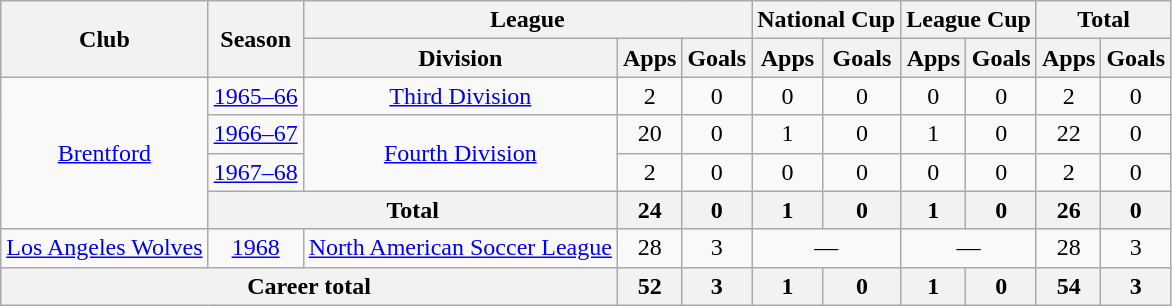<table class="wikitable" style="text-align: center;">
<tr>
<th rowspan="2">Club</th>
<th rowspan="2">Season</th>
<th colspan="3">League</th>
<th colspan="2">National Cup</th>
<th colspan="2">League Cup</th>
<th colspan="2">Total</th>
</tr>
<tr>
<th>Division</th>
<th>Apps</th>
<th>Goals</th>
<th>Apps</th>
<th>Goals</th>
<th>Apps</th>
<th>Goals</th>
<th>Apps</th>
<th>Goals</th>
</tr>
<tr>
<td rowspan="4"><a href='#'>Brentford</a></td>
<td><a href='#'>1965–66</a></td>
<td><a href='#'>Third Division</a></td>
<td>2</td>
<td>0</td>
<td>0</td>
<td>0</td>
<td>0</td>
<td>0</td>
<td>2</td>
<td>0</td>
</tr>
<tr>
<td><a href='#'>1966–67</a></td>
<td rowspan="2"><a href='#'>Fourth Division</a></td>
<td>20</td>
<td>0</td>
<td>1</td>
<td>0</td>
<td>1</td>
<td>0</td>
<td>22</td>
<td>0</td>
</tr>
<tr>
<td><a href='#'>1967–68</a></td>
<td>2</td>
<td>0</td>
<td>0</td>
<td>0</td>
<td>0</td>
<td>0</td>
<td>2</td>
<td>0</td>
</tr>
<tr>
<th colspan="2">Total</th>
<th>24</th>
<th>0</th>
<th>1</th>
<th>0</th>
<th>1</th>
<th>0</th>
<th>26</th>
<th>0</th>
</tr>
<tr>
<td><a href='#'>Los Angeles Wolves</a></td>
<td><a href='#'>1968</a></td>
<td><a href='#'>North American Soccer League</a></td>
<td>28</td>
<td>3</td>
<td colspan="2">—</td>
<td colspan="2">—</td>
<td>28</td>
<td>3</td>
</tr>
<tr>
<th colspan="3">Career total</th>
<th>52</th>
<th>3</th>
<th>1</th>
<th>0</th>
<th>1</th>
<th>0</th>
<th>54</th>
<th>3</th>
</tr>
</table>
